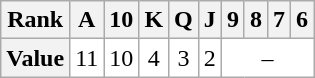<table class="wikitable" align="float:left"  style="background-color:white">
<tr>
<th>Rank</th>
<th>A</th>
<th>10</th>
<th>K</th>
<th>Q</th>
<th>J</th>
<th>9</th>
<th>8</th>
<th>7</th>
<th>6</th>
</tr>
<tr align="center">
<th>Value</th>
<td>11</td>
<td>10</td>
<td>4</td>
<td>3</td>
<td>2</td>
<td colspan=4>–</td>
</tr>
</table>
